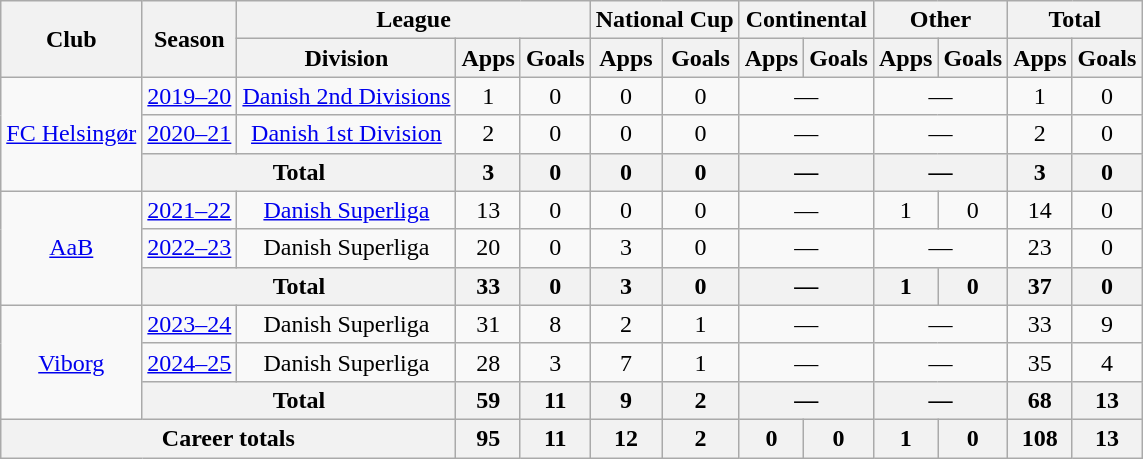<table class="wikitable" style="text-align:center">
<tr>
<th rowspan="2">Club</th>
<th rowspan="2">Season</th>
<th colspan="3">League</th>
<th colspan="2">National Cup</th>
<th colspan="2">Continental</th>
<th colspan="2">Other</th>
<th colspan="2">Total</th>
</tr>
<tr>
<th>Division</th>
<th>Apps</th>
<th>Goals</th>
<th>Apps</th>
<th>Goals</th>
<th>Apps</th>
<th>Goals</th>
<th>Apps</th>
<th>Goals</th>
<th>Apps</th>
<th>Goals</th>
</tr>
<tr>
<td rowspan="3"><a href='#'>FC Helsingør</a></td>
<td><a href='#'>2019–20</a></td>
<td><a href='#'>Danish 2nd Divisions</a></td>
<td>1</td>
<td>0</td>
<td>0</td>
<td>0</td>
<td colspan="2">—</td>
<td colspan="2">—</td>
<td>1</td>
<td>0</td>
</tr>
<tr>
<td><a href='#'>2020–21</a></td>
<td><a href='#'>Danish 1st Division</a></td>
<td>2</td>
<td>0</td>
<td>0</td>
<td>0</td>
<td colspan="2">—</td>
<td colspan="2">—</td>
<td>2</td>
<td>0</td>
</tr>
<tr>
<th colspan="2">Total</th>
<th>3</th>
<th>0</th>
<th>0</th>
<th>0</th>
<th colspan="2">—</th>
<th colspan="2">—</th>
<th>3</th>
<th>0</th>
</tr>
<tr>
<td rowspan="3"><a href='#'>AaB</a></td>
<td><a href='#'>2021–22</a></td>
<td><a href='#'>Danish Superliga</a></td>
<td>13</td>
<td>0</td>
<td>0</td>
<td>0</td>
<td colspan="2">—</td>
<td>1</td>
<td>0</td>
<td>14</td>
<td>0</td>
</tr>
<tr>
<td><a href='#'>2022–23</a></td>
<td>Danish Superliga</td>
<td>20</td>
<td>0</td>
<td>3</td>
<td>0</td>
<td colspan="2">—</td>
<td colspan="2">—</td>
<td>23</td>
<td>0</td>
</tr>
<tr>
<th colspan="2">Total</th>
<th>33</th>
<th>0</th>
<th>3</th>
<th>0</th>
<th colspan="2">—</th>
<th>1</th>
<th>0</th>
<th>37</th>
<th>0</th>
</tr>
<tr>
<td rowspan="3"><a href='#'>Viborg</a></td>
<td><a href='#'>2023–24</a></td>
<td>Danish Superliga</td>
<td>31</td>
<td>8</td>
<td>2</td>
<td>1</td>
<td colspan="2">—</td>
<td colspan="2">—</td>
<td>33</td>
<td>9</td>
</tr>
<tr>
<td><a href='#'>2024–25</a></td>
<td>Danish Superliga</td>
<td>28</td>
<td>3</td>
<td>7</td>
<td>1</td>
<td colspan="2">—</td>
<td colspan="2">—</td>
<td>35</td>
<td>4</td>
</tr>
<tr>
<th colspan="2">Total</th>
<th>59</th>
<th>11</th>
<th>9</th>
<th>2</th>
<th colspan="2">—</th>
<th colspan="2">—</th>
<th>68</th>
<th>13</th>
</tr>
<tr>
<th colspan="3">Career totals</th>
<th>95</th>
<th>11</th>
<th>12</th>
<th>2</th>
<th>0</th>
<th>0</th>
<th>1</th>
<th>0</th>
<th>108</th>
<th>13</th>
</tr>
</table>
